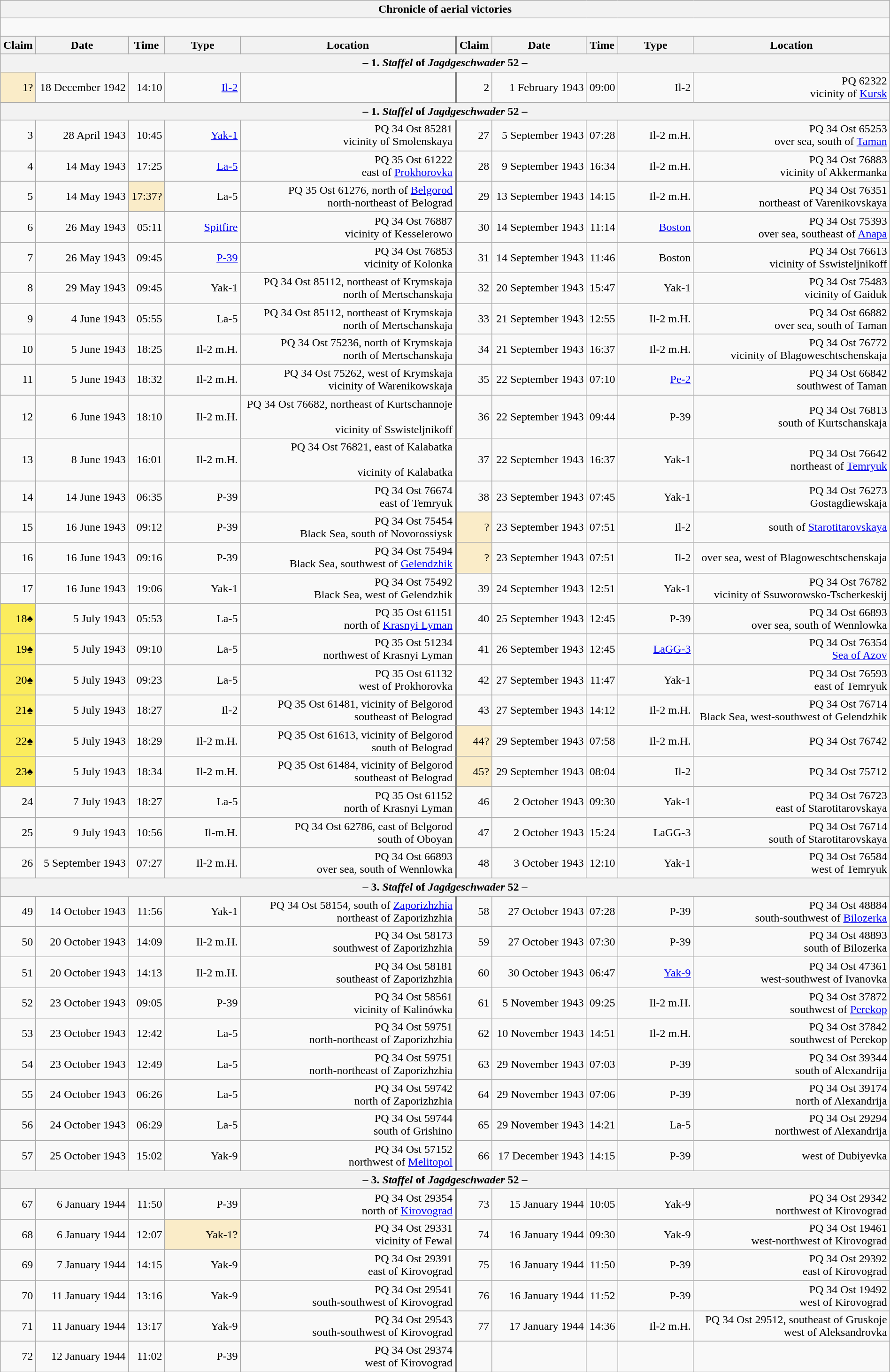<table class="wikitable plainrowheaders collapsible" style="margin-left: auto; margin-right: auto; border: none; text-align:right; width: 100%;">
<tr>
<th colspan="10">Chronicle of aerial victories</th>
</tr>
<tr>
<td colspan="10" style="text-align: left;"><br>
</td>
</tr>
<tr>
<th scope="col">Claim</th>
<th scope="col">Date</th>
<th scope="col">Time</th>
<th scope="col" width="100px">Type</th>
<th scope="col">Location</th>
<th scope="col" style="border-left: 3px solid grey;">Claim</th>
<th scope="col">Date</th>
<th scope="col">Time</th>
<th scope="col" width="100px">Type</th>
<th scope="col">Location</th>
</tr>
<tr>
<th colspan="10">– 1. <em>Staffel</em> of <em>Jagdgeschwader</em> 52 –<br></th>
</tr>
<tr>
<td style="background:#faecc8">1?</td>
<td>18 December 1942</td>
<td>14:10</td>
<td><a href='#'>Il-2</a></td>
<td></td>
<td style="border-left: 3px solid grey;">2</td>
<td>1 February 1943</td>
<td>09:00</td>
<td>Il-2</td>
<td>PQ 62322<br>vicinity of <a href='#'>Kursk</a></td>
</tr>
<tr>
<th colspan="10">– 1. <em>Staffel</em> of <em>Jagdgeschwader</em> 52 –<br></th>
</tr>
<tr>
<td>3</td>
<td>28 April 1943</td>
<td>10:45</td>
<td><a href='#'>Yak-1</a></td>
<td>PQ 34 Ost 85281<br>vicinity of Smolenskaya</td>
<td style="border-left: 3px solid grey;">27</td>
<td>5 September 1943</td>
<td>07:28</td>
<td>Il-2 m.H.</td>
<td>PQ 34 Ost 65253<br>over sea, south of <a href='#'>Taman</a></td>
</tr>
<tr>
<td>4</td>
<td>14 May 1943</td>
<td>17:25</td>
<td><a href='#'>La-5</a></td>
<td>PQ 35 Ost 61222<br> east of <a href='#'>Prokhorovka</a></td>
<td style="border-left: 3px solid grey;">28</td>
<td>9 September 1943</td>
<td>16:34</td>
<td>Il-2 m.H.</td>
<td>PQ 34 Ost 76883<br>vicinity of Akkermanka</td>
</tr>
<tr>
<td>5</td>
<td>14 May 1943</td>
<td style="background:#faecc8">17:37?</td>
<td>La-5</td>
<td>PQ 35 Ost 61276,  north of <a href='#'>Belgorod</a><br> north-northeast of Belograd</td>
<td style="border-left: 3px solid grey;">29</td>
<td>13 September 1943</td>
<td>14:15</td>
<td>Il-2 m.H.</td>
<td>PQ 34 Ost 76351<br>northeast of Varenikovskaya</td>
</tr>
<tr>
<td>6</td>
<td>26 May 1943</td>
<td>05:11</td>
<td><a href='#'>Spitfire</a></td>
<td>PQ 34 Ost 76887<br>vicinity of Kesselerowo</td>
<td style="border-left: 3px solid grey;">30</td>
<td>14 September 1943</td>
<td>11:14</td>
<td><a href='#'>Boston</a></td>
<td>PQ 34 Ost 75393<br>over sea, southeast of <a href='#'>Anapa</a></td>
</tr>
<tr>
<td>7</td>
<td>26 May 1943</td>
<td>09:45</td>
<td><a href='#'>P-39</a></td>
<td>PQ 34 Ost 76853<br>vicinity of Kolonka</td>
<td style="border-left: 3px solid grey;">31</td>
<td>14 September 1943</td>
<td>11:46</td>
<td>Boston</td>
<td>PQ 34 Ost 76613<br>vicinity of Sswisteljnikoff</td>
</tr>
<tr>
<td>8</td>
<td>29 May 1943</td>
<td>09:45</td>
<td>Yak-1</td>
<td>PQ 34 Ost 85112,  northeast of Krymskaja<br>north of Mertschanskaja</td>
<td style="border-left: 3px solid grey;">32</td>
<td>20 September 1943</td>
<td>15:47</td>
<td>Yak-1</td>
<td>PQ 34 Ost 75483<br>vicinity of Gaiduk</td>
</tr>
<tr>
<td>9</td>
<td>4 June 1943</td>
<td>05:55</td>
<td>La-5</td>
<td>PQ 34 Ost 85112,  northeast of Krymskaja<br>north of Mertschanskaja</td>
<td style="border-left: 3px solid grey;">33</td>
<td>21 September 1943</td>
<td>12:55</td>
<td>Il-2 m.H.</td>
<td>PQ 34 Ost 66882<br>over sea, south of Taman</td>
</tr>
<tr>
<td>10</td>
<td>5 June 1943</td>
<td>18:25</td>
<td>Il-2 m.H.</td>
<td>PQ 34 Ost 75236, north of Krymskaja<br>north of Mertschanskaja</td>
<td style="border-left: 3px solid grey;">34</td>
<td>21 September 1943</td>
<td>16:37</td>
<td>Il-2 m.H.</td>
<td>PQ 34 Ost 76772<br>vicinity of Blagoweschtschenskaja</td>
</tr>
<tr>
<td>11</td>
<td>5 June 1943</td>
<td>18:32</td>
<td>Il-2 m.H.</td>
<td>PQ 34 Ost 75262, west of Krymskaja<br>vicinity of Warenikowskaja</td>
<td style="border-left: 3px solid grey;">35</td>
<td>22 September 1943</td>
<td>07:10</td>
<td><a href='#'>Pe-2</a></td>
<td>PQ 34 Ost 66842<br>southwest of Taman</td>
</tr>
<tr>
<td>12</td>
<td>6 June 1943</td>
<td>18:10</td>
<td>Il-2 m.H.</td>
<td>PQ 34 Ost 76682,  northeast of Kurtschannoje<br><br>vicinity of Sswisteljnikoff</td>
<td style="border-left: 3px solid grey;">36</td>
<td>22 September 1943</td>
<td>09:44</td>
<td>P-39</td>
<td>PQ 34 Ost 76813<br>south of Kurtschanskaja</td>
</tr>
<tr>
<td>13</td>
<td>8 June 1943</td>
<td>16:01</td>
<td>Il-2 m.H.</td>
<td>PQ 34 Ost 76821, east of Kalabatka<br><br>vicinity of Kalabatka</td>
<td style="border-left: 3px solid grey;">37</td>
<td>22 September 1943</td>
<td>16:37</td>
<td>Yak-1</td>
<td>PQ 34 Ost 76642<br>northeast of <a href='#'>Temryuk</a></td>
</tr>
<tr>
<td>14</td>
<td>14 June 1943</td>
<td>06:35</td>
<td>P-39</td>
<td>PQ 34 Ost 76674<br>east of Temryuk</td>
<td style="border-left: 3px solid grey;">38</td>
<td>23 September 1943</td>
<td>07:45</td>
<td>Yak-1</td>
<td>PQ 34 Ost 76273<br>Gostagdiewskaja</td>
</tr>
<tr>
<td>15</td>
<td>16 June 1943</td>
<td>09:12</td>
<td>P-39</td>
<td>PQ 34 Ost 75454<br>Black Sea,  south of Novorossiysk</td>
<td style="border-left: 3px solid grey; background:#faecc8">?</td>
<td>23 September 1943</td>
<td>07:51</td>
<td>Il-2</td>
<td>south of <a href='#'>Starotitarovskaya</a></td>
</tr>
<tr>
<td>16</td>
<td>16 June 1943</td>
<td>09:16</td>
<td>P-39</td>
<td>PQ 34 Ost 75494<br>Black Sea,  southwest of <a href='#'>Gelendzhik</a></td>
<td style="border-left: 3px solid grey; background:#faecc8">?</td>
<td>23 September 1943</td>
<td>07:51</td>
<td>Il-2</td>
<td>over sea, west of Blagoweschtschenskaja</td>
</tr>
<tr>
<td>17</td>
<td>16 June 1943</td>
<td>19:06</td>
<td>Yak-1</td>
<td>PQ 34 Ost 75492<br>Black Sea,  west of Gelendzhik</td>
<td style="border-left: 3px solid grey;">39</td>
<td>24 September 1943</td>
<td>12:51</td>
<td>Yak-1</td>
<td>PQ 34 Ost 76782<br>vicinity of Ssuworowsko-Tscherkeskij</td>
</tr>
<tr>
<td style="background:#fbec5d;">18♠</td>
<td>5 July 1943</td>
<td>05:53</td>
<td>La-5</td>
<td>PQ 35 Ost 61151<br> north of <a href='#'>Krasnyi Lyman</a></td>
<td style="border-left: 3px solid grey;">40</td>
<td>25 September 1943</td>
<td>12:45</td>
<td>P-39</td>
<td>PQ 34 Ost 66893<br>over sea, south of Wennlowka</td>
</tr>
<tr>
<td style="background:#fbec5d;">19♠</td>
<td>5 July 1943</td>
<td>09:10</td>
<td>La-5</td>
<td>PQ 35 Ost 51234<br> northwest of Krasnyi Lyman</td>
<td style="border-left: 3px solid grey;">41</td>
<td>26 September 1943</td>
<td>12:45</td>
<td><a href='#'>LaGG-3</a></td>
<td>PQ 34 Ost 76354<br><a href='#'>Sea of Azov</a></td>
</tr>
<tr>
<td style="background:#fbec5d;">20♠</td>
<td>5 July 1943</td>
<td>09:23</td>
<td>La-5</td>
<td>PQ 35 Ost 61132<br> west of Prokhorovka</td>
<td style="border-left: 3px solid grey;">42</td>
<td>27 September 1943</td>
<td>11:47</td>
<td>Yak-1</td>
<td>PQ 34 Ost 76593<br>east of Temryuk</td>
</tr>
<tr>
<td style="background:#fbec5d;">21♠</td>
<td>5 July 1943</td>
<td>18:27</td>
<td>Il-2</td>
<td>PQ 35 Ost 61481, vicinity of Belgorod<br> southeast of Belograd</td>
<td style="border-left: 3px solid grey;">43</td>
<td>27 September 1943</td>
<td>14:12</td>
<td>Il-2 m.H.</td>
<td>PQ 34 Ost 76714<br>Black Sea,  west-southwest of Gelendzhik</td>
</tr>
<tr>
<td style="background:#fbec5d;">22♠</td>
<td>5 July 1943</td>
<td>18:29</td>
<td>Il-2 m.H.</td>
<td>PQ 35 Ost 61613, vicinity of Belgorod<br> south of Belograd</td>
<td style="border-left: 3px solid grey; background:#faecc8">44?</td>
<td>29 September 1943</td>
<td>07:58</td>
<td>Il-2 m.H.</td>
<td>PQ 34 Ost 76742</td>
</tr>
<tr>
<td style="background:#fbec5d;">23♠</td>
<td>5 July 1943</td>
<td>18:34</td>
<td>Il-2 m.H.</td>
<td>PQ 35 Ost 61484, vicinity of Belgorod<br> southeast of Belograd</td>
<td style="border-left: 3px solid grey; background:#faecc8">45?</td>
<td>29 September 1943</td>
<td>08:04</td>
<td>Il-2</td>
<td>PQ 34 Ost 75712</td>
</tr>
<tr>
<td>24</td>
<td>7 July 1943</td>
<td>18:27</td>
<td>La-5</td>
<td>PQ 35 Ost 61152<br> north of Krasnyi Lyman</td>
<td style="border-left: 3px solid grey;">46</td>
<td>2 October 1943</td>
<td>09:30</td>
<td>Yak-1</td>
<td>PQ 34 Ost 76723<br>east of Starotitarovskaya</td>
</tr>
<tr>
<td>25</td>
<td>9 July 1943</td>
<td>10:56</td>
<td>Il-m.H.</td>
<td>PQ 34 Ost 62786, east of Belgorod<br> south of Oboyan</td>
<td style="border-left: 3px solid grey;">47</td>
<td>2 October 1943</td>
<td>15:24</td>
<td>LaGG-3</td>
<td>PQ 34 Ost 76714<br>south of Starotitarovskaya</td>
</tr>
<tr>
<td>26</td>
<td>5 September 1943</td>
<td>07:27</td>
<td>Il-2 m.H.</td>
<td>PQ 34 Ost 66893<br>over sea, south of Wennlowka</td>
<td style="border-left: 3px solid grey;">48</td>
<td>3 October 1943</td>
<td>12:10</td>
<td>Yak-1</td>
<td>PQ 34 Ost 76584<br>west of Temryuk</td>
</tr>
<tr>
<th colspan="10">– 3. <em>Staffel</em> of <em>Jagdgeschwader</em> 52 –<br></th>
</tr>
<tr>
<td>49</td>
<td>14 October 1943</td>
<td>11:56</td>
<td>Yak-1</td>
<td>PQ 34 Ost 58154, south of <a href='#'>Zaporizhzhia</a><br>northeast of Zaporizhzhia</td>
<td style="border-left: 3px solid grey;">58</td>
<td>27 October 1943</td>
<td>07:28</td>
<td>P-39</td>
<td>PQ 34 Ost 48884<br> south-southwest of <a href='#'>Bilozerka</a></td>
</tr>
<tr>
<td>50</td>
<td>20 October 1943</td>
<td>14:09</td>
<td>Il-2 m.H.</td>
<td>PQ 34 Ost 58173<br> southwest of Zaporizhzhia</td>
<td style="border-left: 3px solid grey;">59</td>
<td>27 October 1943</td>
<td>07:30</td>
<td>P-39</td>
<td>PQ 34 Ost 48893<br> south of Bilozerka</td>
</tr>
<tr>
<td>51</td>
<td>20 October 1943</td>
<td>14:13</td>
<td>Il-2 m.H.</td>
<td>PQ 34 Ost 58181<br> southeast of Zaporizhzhia</td>
<td style="border-left: 3px solid grey;">60</td>
<td>30 October 1943</td>
<td>06:47</td>
<td><a href='#'>Yak-9</a></td>
<td>PQ 34 Ost 47361<br> west-southwest of Ivanovka</td>
</tr>
<tr>
<td>52</td>
<td>23 October 1943</td>
<td>09:05</td>
<td>P-39</td>
<td>PQ 34 Ost 58561<br>vicinity of Kalinówka</td>
<td style="border-left: 3px solid grey;">61</td>
<td>5 November 1943</td>
<td>09:25</td>
<td>Il-2 m.H.</td>
<td>PQ 34 Ost 37872<br> southwest of <a href='#'>Perekop</a></td>
</tr>
<tr>
<td>53</td>
<td>23 October 1943</td>
<td>12:42</td>
<td>La-5</td>
<td>PQ 34 Ost 59751<br> north-northeast of Zaporizhzhia</td>
<td style="border-left: 3px solid grey;">62</td>
<td>10 November 1943</td>
<td>14:51</td>
<td>Il-2 m.H.</td>
<td>PQ 34 Ost 37842<br> southwest of Perekop</td>
</tr>
<tr>
<td>54</td>
<td>23 October 1943</td>
<td>12:49</td>
<td>La-5</td>
<td>PQ 34 Ost 59751<br> north-northeast of Zaporizhzhia</td>
<td style="border-left: 3px solid grey;">63</td>
<td>29 November 1943</td>
<td>07:03</td>
<td>P-39</td>
<td>PQ 34 Ost 39344<br> south of Alexandrija</td>
</tr>
<tr>
<td>55</td>
<td>24 October 1943</td>
<td>06:26</td>
<td>La-5</td>
<td>PQ 34 Ost 59742<br> north of Zaporizhzhia</td>
<td style="border-left: 3px solid grey;">64</td>
<td>29 November 1943</td>
<td>07:06</td>
<td>P-39</td>
<td>PQ 34 Ost 39174<br> north of Alexandrija</td>
</tr>
<tr>
<td>56</td>
<td>24 October 1943</td>
<td>06:29</td>
<td>La-5</td>
<td>PQ 34 Ost 59744<br> south of Grishino</td>
<td style="border-left: 3px solid grey;">65</td>
<td>29 November 1943</td>
<td>14:21</td>
<td>La-5</td>
<td>PQ 34 Ost 29294<br> northwest of Alexandrija</td>
</tr>
<tr>
<td>57</td>
<td>25 October 1943</td>
<td>15:02</td>
<td>Yak-9</td>
<td>PQ 34 Ost 57152<br> northwest of <a href='#'>Melitopol</a></td>
<td style="border-left: 3px solid grey;">66</td>
<td>17 December 1943</td>
<td>14:15</td>
<td>P-39</td>
<td>west of Dubiyevka</td>
</tr>
<tr>
<th colspan="10">– 3. <em>Staffel</em> of <em>Jagdgeschwader</em> 52 –<br></th>
</tr>
<tr>
<td>67</td>
<td>6 January 1944</td>
<td>11:50</td>
<td>P-39</td>
<td>PQ 34 Ost 29354<br> north of <a href='#'>Kirovograd</a></td>
<td style="border-left: 3px solid grey;">73</td>
<td>15 January 1944</td>
<td>10:05</td>
<td>Yak-9</td>
<td>PQ 34 Ost 29342<br> northwest of Kirovograd</td>
</tr>
<tr>
<td>68</td>
<td>6 January 1944</td>
<td>12:07</td>
<td style="background:#faecc8">Yak-1?</td>
<td>PQ 34 Ost 29331<br>vicinity of Fewal</td>
<td style="border-left: 3px solid grey;">74</td>
<td>16 January 1944</td>
<td>09:30</td>
<td>Yak-9</td>
<td>PQ 34 Ost 19461<br> west-northwest of Kirovograd</td>
</tr>
<tr>
<td>69</td>
<td>7 January 1944</td>
<td>14:15</td>
<td>Yak-9</td>
<td>PQ 34 Ost 29391<br> east of Kirovograd</td>
<td style="border-left: 3px solid grey;">75</td>
<td>16 January 1944</td>
<td>11:50</td>
<td>P-39</td>
<td>PQ 34 Ost 29392<br> east of Kirovograd</td>
</tr>
<tr>
<td>70</td>
<td>11 January 1944</td>
<td>13:16</td>
<td>Yak-9</td>
<td>PQ 34 Ost 29541<br> south-southwest of Kirovograd</td>
<td style="border-left: 3px solid grey;">76</td>
<td>16 January 1944</td>
<td>11:52</td>
<td>P-39</td>
<td>PQ 34 Ost 19492<br> west of Kirovograd</td>
</tr>
<tr>
<td>71</td>
<td>11 January 1944</td>
<td>13:17</td>
<td>Yak-9</td>
<td>PQ 34 Ost 29543<br> south-southwest of Kirovograd</td>
<td style="border-left: 3px solid grey;">77</td>
<td>17 January 1944</td>
<td>14:36</td>
<td>Il-2 m.H.</td>
<td>PQ 34 Ost 29512, southeast of Gruskoje<br> west of Aleksandrovka</td>
</tr>
<tr>
<td>72</td>
<td>12 January 1944</td>
<td>11:02</td>
<td>P-39</td>
<td>PQ 34 Ost 29374<br> west of Kirovograd</td>
<td style="border-left: 3px solid grey;"></td>
<td></td>
<td></td>
<td></td>
<td></td>
</tr>
</table>
